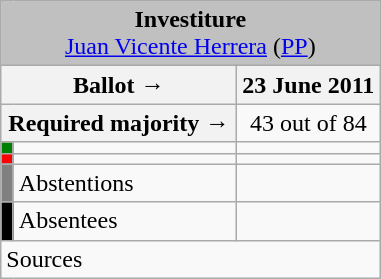<table class="wikitable" style="text-align:center;">
<tr>
<td colspan="3" align="center" bgcolor="#C0C0C0"><strong>Investiture</strong><br><a href='#'>Juan Vicente Herrera</a> (<a href='#'>PP</a>)</td>
</tr>
<tr>
<th colspan="2" width="150px">Ballot →</th>
<th>23 June 2011</th>
</tr>
<tr>
<th colspan="2">Required majority →</th>
<td>43 out of 84 </td>
</tr>
<tr>
<th width="1px" style="background:green;"></th>
<td align="left"></td>
<td></td>
</tr>
<tr>
<th style="color:inherit;background:red;"></th>
<td align="left"></td>
<td></td>
</tr>
<tr>
<th style="color:inherit;background:gray;"></th>
<td align="left"><span>Abstentions</span></td>
<td></td>
</tr>
<tr>
<th style="color:inherit;background:black;"></th>
<td align="left"><span>Absentees</span></td>
<td></td>
</tr>
<tr>
<td align="left" colspan="3">Sources</td>
</tr>
</table>
